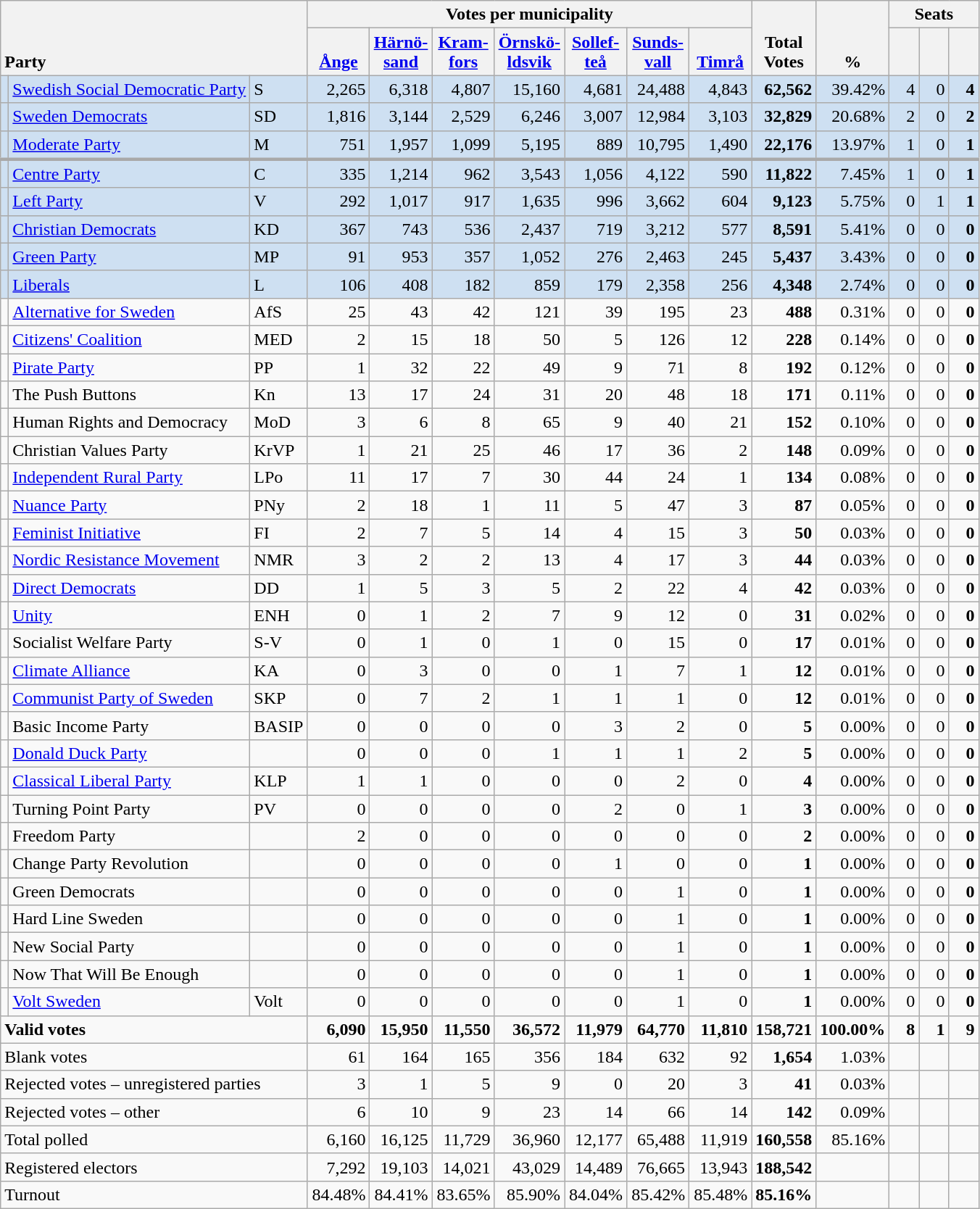<table class="wikitable" border="1" style="text-align:right;">
<tr>
<th style="text-align:left;" valign=bottom rowspan=2 colspan=3>Party</th>
<th colspan=7>Votes per municipality</th>
<th align=center valign=bottom rowspan=2 width="50">Total Votes</th>
<th align=center valign=bottom rowspan=2 width="50">%</th>
<th colspan=3>Seats</th>
</tr>
<tr>
<th align=center valign=bottom width="50"><a href='#'>Ånge</a></th>
<th align=center valign=bottom width="50"><a href='#'>Härnö- sand</a></th>
<th align=center valign=bottom width="50"><a href='#'>Kram- fors</a></th>
<th align=center valign=bottom width="50"><a href='#'>Örnskö- ldsvik</a></th>
<th align=center valign=bottom width="50"><a href='#'>Sollef- teå</a></th>
<th align=center valign=bottom width="50"><a href='#'>Sunds- vall</a></th>
<th align=center valign=bottom width="50"><a href='#'>Timrå</a></th>
<th align=center valign=bottom width="20"><small></small></th>
<th align=center valign=bottom width="20"><small><a href='#'></a></small></th>
<th align=center valign=bottom width="20"><small></small></th>
</tr>
<tr style="background:#CEE0F2;">
<td></td>
<td align=left style="white-space: nowrap;"><a href='#'>Swedish Social Democratic Party</a></td>
<td align=left>S</td>
<td>2,265</td>
<td>6,318</td>
<td>4,807</td>
<td>15,160</td>
<td>4,681</td>
<td>24,488</td>
<td>4,843</td>
<td><strong>62,562</strong></td>
<td>39.42%</td>
<td>4</td>
<td>0</td>
<td><strong>4</strong></td>
</tr>
<tr style="background:#CEE0F2;">
<td></td>
<td align=left><a href='#'>Sweden Democrats</a></td>
<td align=left>SD</td>
<td>1,816</td>
<td>3,144</td>
<td>2,529</td>
<td>6,246</td>
<td>3,007</td>
<td>12,984</td>
<td>3,103</td>
<td><strong>32,829</strong></td>
<td>20.68%</td>
<td>2</td>
<td>0</td>
<td><strong>2</strong></td>
</tr>
<tr style="background:#CEE0F2;">
<td></td>
<td align=left><a href='#'>Moderate Party</a></td>
<td align=left>M</td>
<td>751</td>
<td>1,957</td>
<td>1,099</td>
<td>5,195</td>
<td>889</td>
<td>10,795</td>
<td>1,490</td>
<td><strong>22,176</strong></td>
<td>13.97%</td>
<td>1</td>
<td>0</td>
<td><strong>1</strong></td>
</tr>
<tr style="background:#CEE0F2; border-top:3px solid darkgray;">
<td></td>
<td align=left><a href='#'>Centre Party</a></td>
<td align=left>C</td>
<td>335</td>
<td>1,214</td>
<td>962</td>
<td>3,543</td>
<td>1,056</td>
<td>4,122</td>
<td>590</td>
<td><strong>11,822</strong></td>
<td>7.45%</td>
<td>1</td>
<td>0</td>
<td><strong>1</strong></td>
</tr>
<tr style="background:#CEE0F2;">
<td></td>
<td align=left><a href='#'>Left Party</a></td>
<td align=left>V</td>
<td>292</td>
<td>1,017</td>
<td>917</td>
<td>1,635</td>
<td>996</td>
<td>3,662</td>
<td>604</td>
<td><strong>9,123</strong></td>
<td>5.75%</td>
<td>0</td>
<td>1</td>
<td><strong>1</strong></td>
</tr>
<tr style="background:#CEE0F2;">
<td></td>
<td align=left><a href='#'>Christian Democrats</a></td>
<td align=left>KD</td>
<td>367</td>
<td>743</td>
<td>536</td>
<td>2,437</td>
<td>719</td>
<td>3,212</td>
<td>577</td>
<td><strong>8,591</strong></td>
<td>5.41%</td>
<td>0</td>
<td>0</td>
<td><strong>0</strong></td>
</tr>
<tr style="background:#CEE0F2;">
<td></td>
<td align=left><a href='#'>Green Party</a></td>
<td align=left>MP</td>
<td>91</td>
<td>953</td>
<td>357</td>
<td>1,052</td>
<td>276</td>
<td>2,463</td>
<td>245</td>
<td><strong>5,437</strong></td>
<td>3.43%</td>
<td>0</td>
<td>0</td>
<td><strong>0</strong></td>
</tr>
<tr style="background:#CEE0F2;">
<td></td>
<td align=left><a href='#'>Liberals</a></td>
<td align=left>L</td>
<td>106</td>
<td>408</td>
<td>182</td>
<td>859</td>
<td>179</td>
<td>2,358</td>
<td>256</td>
<td><strong>4,348</strong></td>
<td>2.74%</td>
<td>0</td>
<td>0</td>
<td><strong>0</strong></td>
</tr>
<tr>
<td></td>
<td align=left><a href='#'>Alternative for Sweden</a></td>
<td align=left>AfS</td>
<td>25</td>
<td>43</td>
<td>42</td>
<td>121</td>
<td>39</td>
<td>195</td>
<td>23</td>
<td><strong>488</strong></td>
<td>0.31%</td>
<td>0</td>
<td>0</td>
<td><strong>0</strong></td>
</tr>
<tr>
<td></td>
<td align=left><a href='#'>Citizens' Coalition</a></td>
<td align=left>MED</td>
<td>2</td>
<td>15</td>
<td>18</td>
<td>50</td>
<td>5</td>
<td>126</td>
<td>12</td>
<td><strong>228</strong></td>
<td>0.14%</td>
<td>0</td>
<td>0</td>
<td><strong>0</strong></td>
</tr>
<tr>
<td></td>
<td align=left><a href='#'>Pirate Party</a></td>
<td align=left>PP</td>
<td>1</td>
<td>32</td>
<td>22</td>
<td>49</td>
<td>9</td>
<td>71</td>
<td>8</td>
<td><strong>192</strong></td>
<td>0.12%</td>
<td>0</td>
<td>0</td>
<td><strong>0</strong></td>
</tr>
<tr>
<td></td>
<td align=left>The Push Buttons</td>
<td align=left>Kn</td>
<td>13</td>
<td>17</td>
<td>24</td>
<td>31</td>
<td>20</td>
<td>48</td>
<td>18</td>
<td><strong>171</strong></td>
<td>0.11%</td>
<td>0</td>
<td>0</td>
<td><strong>0</strong></td>
</tr>
<tr>
<td></td>
<td align=left>Human Rights and Democracy</td>
<td align=left>MoD</td>
<td>3</td>
<td>6</td>
<td>8</td>
<td>65</td>
<td>9</td>
<td>40</td>
<td>21</td>
<td><strong>152</strong></td>
<td>0.10%</td>
<td>0</td>
<td>0</td>
<td><strong>0</strong></td>
</tr>
<tr>
<td></td>
<td align=left>Christian Values Party</td>
<td align=left>KrVP</td>
<td>1</td>
<td>21</td>
<td>25</td>
<td>46</td>
<td>17</td>
<td>36</td>
<td>2</td>
<td><strong>148</strong></td>
<td>0.09%</td>
<td>0</td>
<td>0</td>
<td><strong>0</strong></td>
</tr>
<tr>
<td></td>
<td align=left><a href='#'>Independent Rural Party</a></td>
<td align=left>LPo</td>
<td>11</td>
<td>17</td>
<td>7</td>
<td>30</td>
<td>44</td>
<td>24</td>
<td>1</td>
<td><strong>134</strong></td>
<td>0.08%</td>
<td>0</td>
<td>0</td>
<td><strong>0</strong></td>
</tr>
<tr>
<td></td>
<td align=left><a href='#'>Nuance Party</a></td>
<td align=left>PNy</td>
<td>2</td>
<td>18</td>
<td>1</td>
<td>11</td>
<td>5</td>
<td>47</td>
<td>3</td>
<td><strong>87</strong></td>
<td>0.05%</td>
<td>0</td>
<td>0</td>
<td><strong>0</strong></td>
</tr>
<tr>
<td></td>
<td align=left><a href='#'>Feminist Initiative</a></td>
<td align=left>FI</td>
<td>2</td>
<td>7</td>
<td>5</td>
<td>14</td>
<td>4</td>
<td>15</td>
<td>3</td>
<td><strong>50</strong></td>
<td>0.03%</td>
<td>0</td>
<td>0</td>
<td><strong>0</strong></td>
</tr>
<tr>
<td></td>
<td align=left><a href='#'>Nordic Resistance Movement</a></td>
<td align=left>NMR</td>
<td>3</td>
<td>2</td>
<td>2</td>
<td>13</td>
<td>4</td>
<td>17</td>
<td>3</td>
<td><strong>44</strong></td>
<td>0.03%</td>
<td>0</td>
<td>0</td>
<td><strong>0</strong></td>
</tr>
<tr>
<td></td>
<td align=left><a href='#'>Direct Democrats</a></td>
<td align=left>DD</td>
<td>1</td>
<td>5</td>
<td>3</td>
<td>5</td>
<td>2</td>
<td>22</td>
<td>4</td>
<td><strong>42</strong></td>
<td>0.03%</td>
<td>0</td>
<td>0</td>
<td><strong>0</strong></td>
</tr>
<tr>
<td></td>
<td align=left><a href='#'>Unity</a></td>
<td align=left>ENH</td>
<td>0</td>
<td>1</td>
<td>2</td>
<td>7</td>
<td>9</td>
<td>12</td>
<td>0</td>
<td><strong>31</strong></td>
<td>0.02%</td>
<td>0</td>
<td>0</td>
<td><strong>0</strong></td>
</tr>
<tr>
<td></td>
<td align=left>Socialist Welfare Party</td>
<td align=left>S-V</td>
<td>0</td>
<td>1</td>
<td>0</td>
<td>1</td>
<td>0</td>
<td>15</td>
<td>0</td>
<td><strong>17</strong></td>
<td>0.01%</td>
<td>0</td>
<td>0</td>
<td><strong>0</strong></td>
</tr>
<tr>
<td></td>
<td align=left><a href='#'>Climate Alliance</a></td>
<td align=left>KA</td>
<td>0</td>
<td>3</td>
<td>0</td>
<td>0</td>
<td>1</td>
<td>7</td>
<td>1</td>
<td><strong>12</strong></td>
<td>0.01%</td>
<td>0</td>
<td>0</td>
<td><strong>0</strong></td>
</tr>
<tr>
<td></td>
<td align=left><a href='#'>Communist Party of Sweden</a></td>
<td align=left>SKP</td>
<td>0</td>
<td>7</td>
<td>2</td>
<td>1</td>
<td>1</td>
<td>1</td>
<td>0</td>
<td><strong>12</strong></td>
<td>0.01%</td>
<td>0</td>
<td>0</td>
<td><strong>0</strong></td>
</tr>
<tr>
<td></td>
<td align=left>Basic Income Party</td>
<td align=left>BASIP</td>
<td>0</td>
<td>0</td>
<td>0</td>
<td>0</td>
<td>3</td>
<td>2</td>
<td>0</td>
<td><strong>5</strong></td>
<td>0.00%</td>
<td>0</td>
<td>0</td>
<td><strong>0</strong></td>
</tr>
<tr>
<td></td>
<td align=left><a href='#'>Donald Duck Party</a></td>
<td align=left></td>
<td>0</td>
<td>0</td>
<td>0</td>
<td>1</td>
<td>1</td>
<td>1</td>
<td>2</td>
<td><strong>5</strong></td>
<td>0.00%</td>
<td>0</td>
<td>0</td>
<td><strong>0</strong></td>
</tr>
<tr>
<td></td>
<td align=left><a href='#'>Classical Liberal Party</a></td>
<td align=left>KLP</td>
<td>1</td>
<td>1</td>
<td>0</td>
<td>0</td>
<td>0</td>
<td>2</td>
<td>0</td>
<td><strong>4</strong></td>
<td>0.00%</td>
<td>0</td>
<td>0</td>
<td><strong>0</strong></td>
</tr>
<tr>
<td></td>
<td align=left>Turning Point Party</td>
<td align=left>PV</td>
<td>0</td>
<td>0</td>
<td>0</td>
<td>0</td>
<td>2</td>
<td>0</td>
<td>1</td>
<td><strong>3</strong></td>
<td>0.00%</td>
<td>0</td>
<td>0</td>
<td><strong>0</strong></td>
</tr>
<tr>
<td></td>
<td align=left>Freedom Party</td>
<td align=left></td>
<td>2</td>
<td>0</td>
<td>0</td>
<td>0</td>
<td>0</td>
<td>0</td>
<td>0</td>
<td><strong>2</strong></td>
<td>0.00%</td>
<td>0</td>
<td>0</td>
<td><strong>0</strong></td>
</tr>
<tr>
<td></td>
<td align=left>Change Party Revolution</td>
<td align=left></td>
<td>0</td>
<td>0</td>
<td>0</td>
<td>0</td>
<td>1</td>
<td>0</td>
<td>0</td>
<td><strong>1</strong></td>
<td>0.00%</td>
<td>0</td>
<td>0</td>
<td><strong>0</strong></td>
</tr>
<tr>
<td></td>
<td align=left>Green Democrats</td>
<td align=left></td>
<td>0</td>
<td>0</td>
<td>0</td>
<td>0</td>
<td>0</td>
<td>1</td>
<td>0</td>
<td><strong>1</strong></td>
<td>0.00%</td>
<td>0</td>
<td>0</td>
<td><strong>0</strong></td>
</tr>
<tr>
<td></td>
<td align=left>Hard Line Sweden</td>
<td align=left></td>
<td>0</td>
<td>0</td>
<td>0</td>
<td>0</td>
<td>0</td>
<td>1</td>
<td>0</td>
<td><strong>1</strong></td>
<td>0.00%</td>
<td>0</td>
<td>0</td>
<td><strong>0</strong></td>
</tr>
<tr>
<td></td>
<td align=left>New Social Party</td>
<td align=left></td>
<td>0</td>
<td>0</td>
<td>0</td>
<td>0</td>
<td>0</td>
<td>1</td>
<td>0</td>
<td><strong>1</strong></td>
<td>0.00%</td>
<td>0</td>
<td>0</td>
<td><strong>0</strong></td>
</tr>
<tr>
<td></td>
<td align=left>Now That Will Be Enough</td>
<td align=left></td>
<td>0</td>
<td>0</td>
<td>0</td>
<td>0</td>
<td>0</td>
<td>1</td>
<td>0</td>
<td><strong>1</strong></td>
<td>0.00%</td>
<td>0</td>
<td>0</td>
<td><strong>0</strong></td>
</tr>
<tr>
<td></td>
<td align=left><a href='#'>Volt Sweden</a></td>
<td align=left>Volt</td>
<td>0</td>
<td>0</td>
<td>0</td>
<td>0</td>
<td>0</td>
<td>1</td>
<td>0</td>
<td><strong>1</strong></td>
<td>0.00%</td>
<td>0</td>
<td>0</td>
<td><strong>0</strong></td>
</tr>
<tr style="font-weight:bold">
<td align=left colspan=3>Valid votes</td>
<td>6,090</td>
<td>15,950</td>
<td>11,550</td>
<td>36,572</td>
<td>11,979</td>
<td>64,770</td>
<td>11,810</td>
<td>158,721</td>
<td>100.00%</td>
<td>8</td>
<td>1</td>
<td>9</td>
</tr>
<tr>
<td align=left colspan=3>Blank votes</td>
<td>61</td>
<td>164</td>
<td>165</td>
<td>356</td>
<td>184</td>
<td>632</td>
<td>92</td>
<td><strong>1,654</strong></td>
<td>1.03%</td>
<td></td>
<td></td>
<td></td>
</tr>
<tr>
<td align=left colspan=3>Rejected votes – unregistered parties</td>
<td>3</td>
<td>1</td>
<td>5</td>
<td>9</td>
<td>0</td>
<td>20</td>
<td>3</td>
<td><strong>41</strong></td>
<td>0.03%</td>
<td></td>
<td></td>
<td></td>
</tr>
<tr>
<td align=left colspan=3>Rejected votes – other</td>
<td>6</td>
<td>10</td>
<td>9</td>
<td>23</td>
<td>14</td>
<td>66</td>
<td>14</td>
<td><strong>142</strong></td>
<td>0.09%</td>
<td></td>
<td></td>
<td></td>
</tr>
<tr>
<td align=left colspan=3>Total polled</td>
<td>6,160</td>
<td>16,125</td>
<td>11,729</td>
<td>36,960</td>
<td>12,177</td>
<td>65,488</td>
<td>11,919</td>
<td><strong>160,558</strong></td>
<td>85.16%</td>
<td></td>
<td></td>
<td></td>
</tr>
<tr>
<td align=left colspan=3>Registered electors</td>
<td>7,292</td>
<td>19,103</td>
<td>14,021</td>
<td>43,029</td>
<td>14,489</td>
<td>76,665</td>
<td>13,943</td>
<td><strong>188,542</strong></td>
<td></td>
<td></td>
<td></td>
<td></td>
</tr>
<tr>
<td align=left colspan=3>Turnout</td>
<td>84.48%</td>
<td>84.41%</td>
<td>83.65%</td>
<td>85.90%</td>
<td>84.04%</td>
<td>85.42%</td>
<td>85.48%</td>
<td><strong>85.16%</strong></td>
<td></td>
<td></td>
<td></td>
<td></td>
</tr>
</table>
